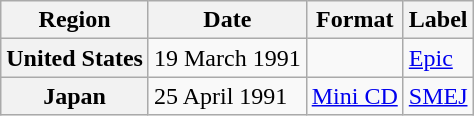<table class="wikitable plainrowheaders">
<tr>
<th scope="col">Region</th>
<th scope="col">Date</th>
<th scope="col">Format</th>
<th scope="col">Label</th>
</tr>
<tr>
<th scope="row">United States</th>
<td>19 March 1991</td>
<td></td>
<td><a href='#'>Epic</a></td>
</tr>
<tr>
<th scope="row">Japan</th>
<td>25 April 1991</td>
<td><a href='#'>Mini CD</a></td>
<td><a href='#'>SMEJ</a></td>
</tr>
</table>
